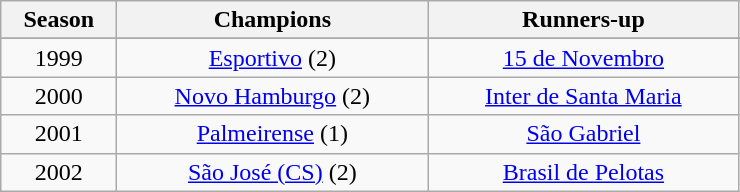<table class="wikitable" style="text-align:center; margin-left:1em;">
<tr>
<th style="width:70px">Season</th>
<th style="width:200px">Champions</th>
<th style="width:200px">Runners-up</th>
</tr>
<tr>
</tr>
<tr>
<td>1999</td>
<td><a href='#'>Esportivo</a> (2)</td>
<td><a href='#'>15 de Novembro</a></td>
</tr>
<tr>
<td>2000</td>
<td><a href='#'>Novo Hamburgo</a> (2)</td>
<td><a href='#'>Inter de Santa Maria</a></td>
</tr>
<tr>
<td>2001</td>
<td><a href='#'>Palmeirense</a> (1)</td>
<td><a href='#'>São Gabriel</a></td>
</tr>
<tr>
<td>2002</td>
<td><a href='#'>São José (CS)</a> (2)</td>
<td><a href='#'>Brasil de Pelotas</a></td>
</tr>
</table>
